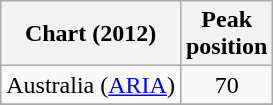<table class="wikitable sortable">
<tr>
<th>Chart (2012)</th>
<th>Peak<br>position</th>
</tr>
<tr>
<td>Australia (<a href='#'>ARIA</a>)</td>
<td style="text-align:center;">70</td>
</tr>
<tr>
</tr>
<tr>
</tr>
</table>
